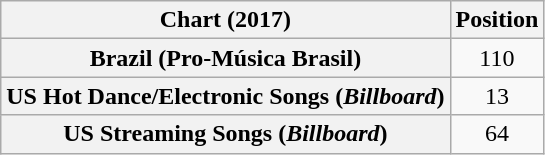<table class="wikitable plainrowheaders sortable" style="text-align:center">
<tr>
<th>Chart (2017)</th>
<th>Position</th>
</tr>
<tr>
<th scope="row">Brazil (Pro-Música Brasil)</th>
<td>110</td>
</tr>
<tr>
<th scope="row">US Hot Dance/Electronic Songs (<em>Billboard</em>)</th>
<td>13</td>
</tr>
<tr>
<th scope="row">US Streaming Songs (<em>Billboard</em>)</th>
<td>64</td>
</tr>
</table>
